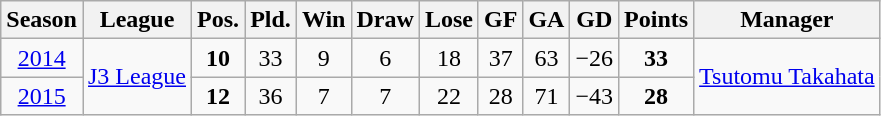<table class="wikitable" style="text-align:center; ">
<tr>
<th>Season</th>
<th>League</th>
<th>Pos.</th>
<th>Pld.</th>
<th>Win</th>
<th>Draw</th>
<th>Lose</th>
<th>GF</th>
<th>GA</th>
<th>GD</th>
<th>Points</th>
<th>Manager</th>
</tr>
<tr>
<td><a href='#'>2014</a></td>
<td rowspan="2"><a href='#'>J3 League</a></td>
<td><strong>10</strong></td>
<td>33</td>
<td>9</td>
<td>6</td>
<td>18</td>
<td>37</td>
<td>63</td>
<td>−26</td>
<td><strong>33</strong></td>
<td rowspan="2"><a href='#'>Tsutomu Takahata</a></td>
</tr>
<tr>
<td><a href='#'>2015</a></td>
<td><strong>12</strong></td>
<td>36</td>
<td>7</td>
<td>7</td>
<td>22</td>
<td>28</td>
<td>71</td>
<td>−43</td>
<td><strong>28</strong></td>
</tr>
</table>
